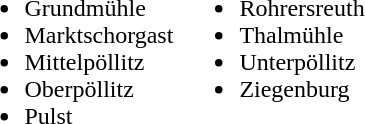<table>
<tr>
<td valign="top"><br><ul><li>Grundmühle</li><li>Marktschorgast</li><li>Mittelpöllitz</li><li>Oberpöllitz</li><li>Pulst</li></ul></td>
<td valign="top"><br><ul><li>Rohrersreuth</li><li>Thalmühle</li><li>Unterpöllitz</li><li>Ziegenburg</li></ul></td>
</tr>
</table>
